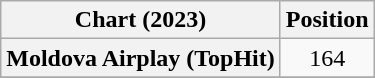<table class="wikitable sortable plainrowheaders" style="text-align:center">
<tr>
<th scope="col">Chart (2023)</th>
<th scope="col">Position</th>
</tr>
<tr>
<th scope="row">Moldova Airplay (TopHit)</th>
<td>164</td>
</tr>
<tr>
</tr>
</table>
